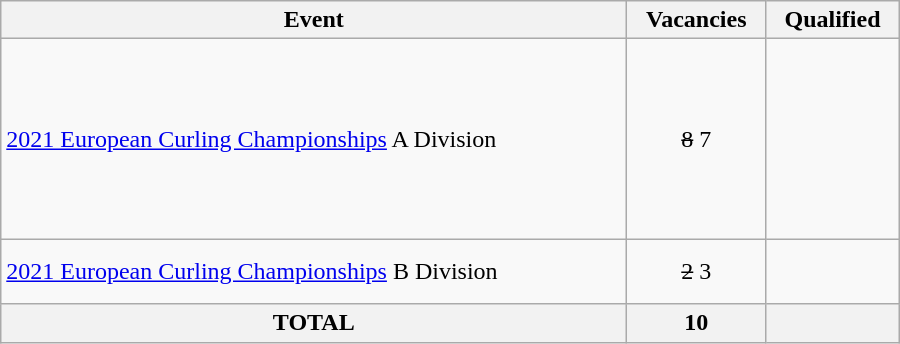<table class="wikitable" style="width:600px;">
<tr>
<th>Event</th>
<th>Vacancies</th>
<th>Qualified</th>
</tr>
<tr>
<td><a href='#'>2021 European Curling Championships</a> A Division</td>
<td align=center><s>8</s> 7</td>
<td><br><br><br><br><s></s><br><br><br></td>
</tr>
<tr>
<td><a href='#'>2021 European Curling Championships</a> B Division</td>
<td align=center><s>2</s> 3</td>
<td><br><br></td>
</tr>
<tr>
<th>TOTAL</th>
<th>10</th>
<th></th>
</tr>
</table>
